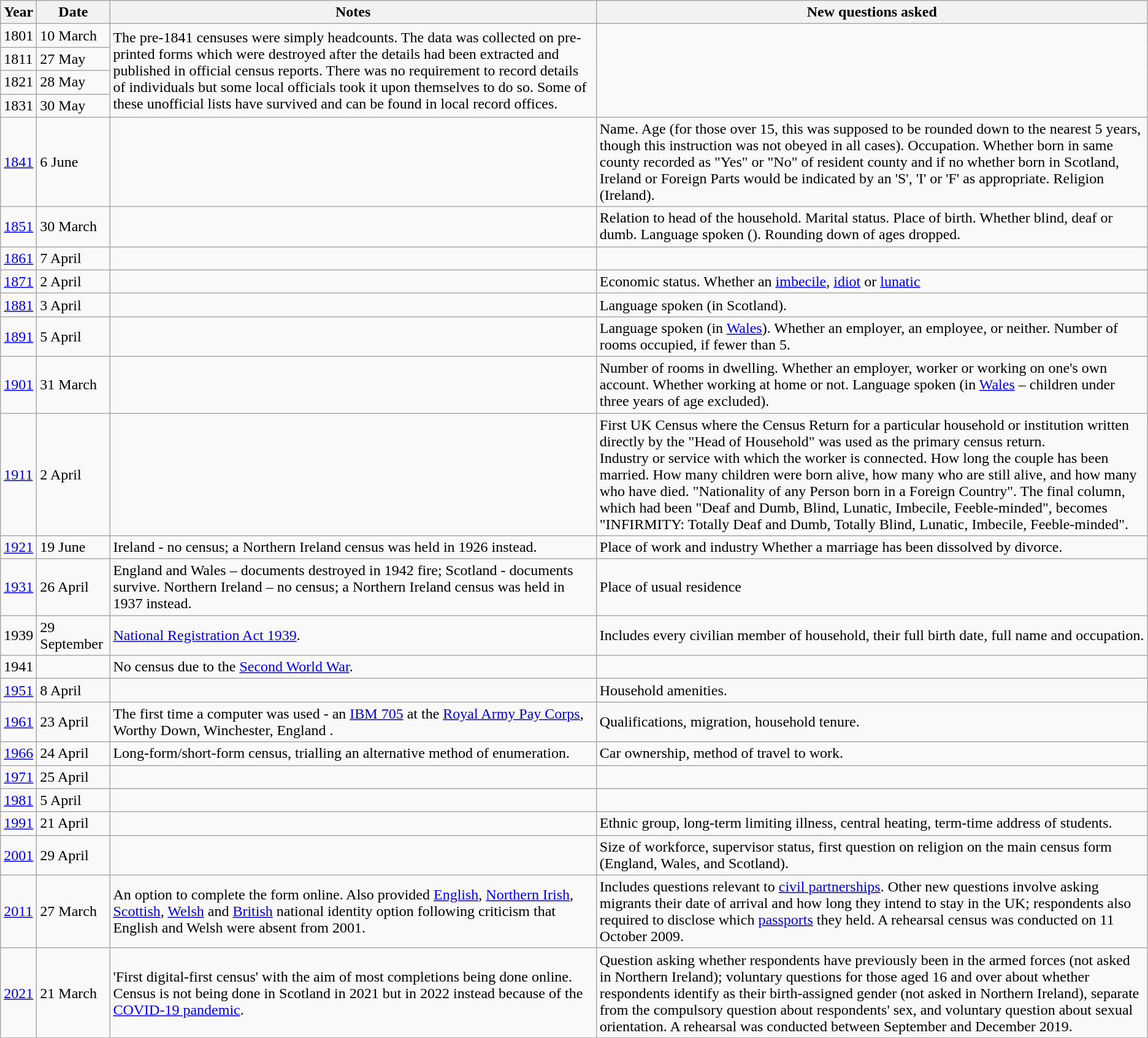<table class="wikitable">
<tr>
<th>Year</th>
<th>Date</th>
<th>Notes</th>
<th>New questions asked</th>
</tr>
<tr>
<td>1801</td>
<td>10 March</td>
<td rowspan="4">The pre-1841 censuses were simply headcounts. The data was collected on pre-printed forms which were destroyed after the details had been extracted and published in official census reports. There was no requirement to record details of individuals but some local officials took it upon themselves to do so. Some of these unofficial lists have survived and can be found in local record offices.</td>
<td rowspan="4"></td>
</tr>
<tr>
<td>1811</td>
<td>27 May</td>
</tr>
<tr>
<td>1821</td>
<td>28 May</td>
</tr>
<tr>
<td>1831</td>
<td>30 May</td>
</tr>
<tr>
<td><a href='#'>1841</a></td>
<td>6 June</td>
<td></td>
<td>Name. Age (for those over 15, this was supposed to be rounded down to the nearest 5 years, though this instruction was not obeyed in all cases). Occupation. Whether born in same county recorded as  "Yes" or "No" of resident county and if no whether born in Scotland, Ireland or Foreign Parts would be indicated by an 'S', 'I' or 'F' as appropriate. Religion (Ireland).</td>
</tr>
<tr>
<td><a href='#'>1851</a></td>
<td>30 March</td>
<td></td>
<td>Relation to head of the household. Marital status. Place of birth. Whether blind, deaf or dumb. Language spoken (). Rounding down of ages dropped.</td>
</tr>
<tr>
<td><a href='#'>1861</a></td>
<td>7 April</td>
<td></td>
<td></td>
</tr>
<tr>
<td><a href='#'>1871</a></td>
<td>2 April</td>
<td></td>
<td>Economic status. Whether an <a href='#'>imbecile</a>, <a href='#'>idiot</a> or <a href='#'>lunatic</a></td>
</tr>
<tr>
<td><a href='#'>1881</a></td>
<td>3 April</td>
<td></td>
<td>Language spoken (in Scotland).</td>
</tr>
<tr>
<td><a href='#'>1891</a></td>
<td>5 April</td>
<td></td>
<td>Language spoken (in <a href='#'>Wales</a>). Whether an employer, an employee, or neither. Number of rooms occupied, if fewer than 5.</td>
</tr>
<tr>
<td><a href='#'>1901</a></td>
<td>31 March</td>
<td></td>
<td>Number of rooms in dwelling. Whether an employer, worker or working on one's own account. Whether working at home or not. Language spoken (in <a href='#'>Wales</a> – children under three years of age excluded).</td>
</tr>
<tr>
<td><a href='#'>1911</a></td>
<td>2 April</td>
<td></td>
<td>First UK Census where the Census Return for a particular household or institution written directly by the "Head of Household" was used as the primary census return.<br>Industry or service with which the worker is connected. How long the couple has been married.  How many children were born alive, how many who are still alive, and how many who have died. "Nationality of any Person born in a Foreign Country". The final column, which had been "Deaf and Dumb, Blind, Lunatic, Imbecile, Feeble-minded", becomes "INFIRMITY: Totally Deaf and Dumb, Totally Blind, Lunatic, Imbecile, Feeble-minded".</td>
</tr>
<tr>
<td><a href='#'>1921</a></td>
<td>19 June</td>
<td>Ireland - no census; a Northern Ireland census was held in 1926 instead.</td>
<td>Place of work and industry Whether a marriage has been dissolved by divorce.</td>
</tr>
<tr>
<td><a href='#'>1931</a></td>
<td>26 April</td>
<td>England and Wales – documents destroyed in 1942 fire; Scotland - documents survive. Northern Ireland – no census; a Northern Ireland census was held in 1937 instead.</td>
<td>Place of usual residence</td>
</tr>
<tr>
<td>1939</td>
<td>29 September</td>
<td><a href='#'>National Registration Act 1939</a>.</td>
<td>Includes every civilian member of household, their full birth date, full name and occupation.</td>
</tr>
<tr>
<td>1941</td>
<td></td>
<td>No census due to the <a href='#'>Second World War</a>.</td>
<td></td>
</tr>
<tr>
<td><a href='#'>1951</a></td>
<td>8 April</td>
<td></td>
<td>Household amenities.</td>
</tr>
<tr>
<td><a href='#'>1961</a></td>
<td>23 April</td>
<td>The first time a computer was used - an <a href='#'>IBM 705</a> at the <a href='#'>Royal Army Pay Corps</a>, Worthy Down, Winchester, England  .</td>
<td>Qualifications, migration, household tenure.</td>
</tr>
<tr>
<td><a href='#'>1966</a></td>
<td>24 April</td>
<td>Long-form/short-form census, trialling an alternative method of enumeration.</td>
<td>Car ownership, method of travel to work.</td>
</tr>
<tr>
<td><a href='#'>1971</a></td>
<td>25 April</td>
<td></td>
<td></td>
</tr>
<tr>
<td><a href='#'>1981</a></td>
<td>5 April</td>
<td></td>
<td></td>
</tr>
<tr>
<td><a href='#'>1991</a></td>
<td>21 April</td>
<td></td>
<td>Ethnic group, long-term limiting illness, central heating, term-time address of students.</td>
</tr>
<tr>
<td><a href='#'>2001</a></td>
<td>29 April</td>
<td></td>
<td>Size of workforce, supervisor status, first question on religion on the main census form (England, Wales, and Scotland).</td>
</tr>
<tr>
<td><a href='#'>2011</a></td>
<td>27 March</td>
<td>An option to complete the form online. Also provided <a href='#'>English</a>, <a href='#'>Northern Irish</a>, <a href='#'>Scottish</a>, <a href='#'>Welsh</a> and <a href='#'>British</a> national identity option following criticism that English and Welsh were absent from 2001.</td>
<td>Includes questions relevant to <a href='#'>civil partnerships</a>. Other new questions involve asking migrants their date of arrival and how long they intend to stay in the UK; respondents also required to disclose which <a href='#'>passports</a> they held. A rehearsal census was conducted on 11 October 2009.</td>
</tr>
<tr>
<td><a href='#'>2021</a></td>
<td>21 March</td>
<td>'First digital-first census' with the aim of most completions being done online. Census is not being done in Scotland in 2021 but in 2022 instead because of the <a href='#'>COVID-19 pandemic</a>.</td>
<td>Question asking whether respondents have previously been in the armed forces (not asked in Northern Ireland); voluntary questions for those aged 16 and over about whether respondents identify as their birth-assigned gender (not asked in Northern Ireland), separate from the compulsory question about respondents' sex, and voluntary question about sexual orientation. A rehearsal was conducted between September and December 2019.</td>
</tr>
</table>
